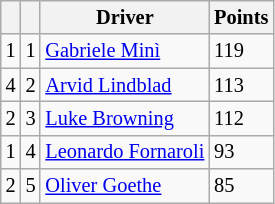<table class="wikitable" style="font-size: 85%;">
<tr>
<th></th>
<th></th>
<th>Driver</th>
<th>Points</th>
</tr>
<tr>
<td align="left"> 1</td>
<td align="center">1</td>
<td> <a href='#'>Gabriele Minì</a></td>
<td>119</td>
</tr>
<tr>
<td align="left"> 4</td>
<td align="center">2</td>
<td> <a href='#'>Arvid Lindblad</a></td>
<td>113</td>
</tr>
<tr>
<td align="left"> 2</td>
<td align="center">3</td>
<td> <a href='#'>Luke Browning</a></td>
<td>112</td>
</tr>
<tr>
<td align="left"> 1</td>
<td align="center">4</td>
<td> <a href='#'>Leonardo Fornaroli</a></td>
<td>93</td>
</tr>
<tr>
<td align="left"> 2</td>
<td align="center">5</td>
<td> <a href='#'>Oliver Goethe</a></td>
<td>85</td>
</tr>
</table>
